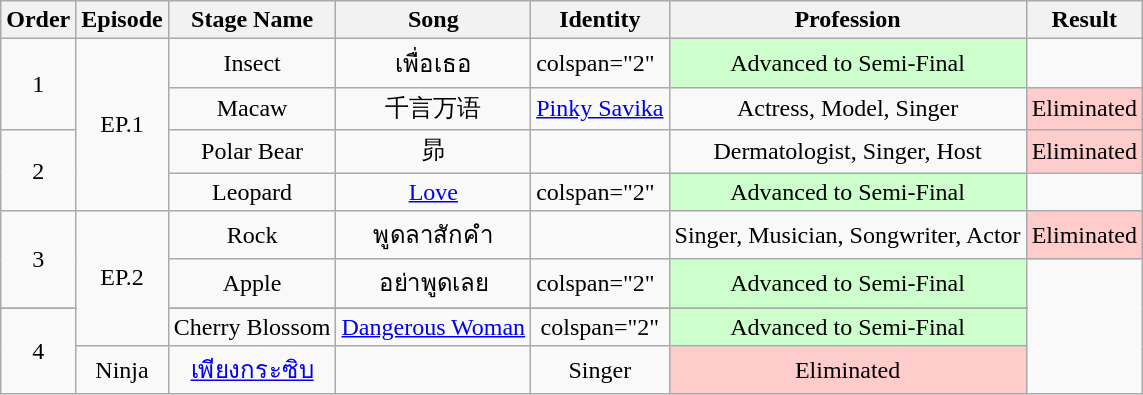<table class="wikitable">
<tr>
<th>Order</th>
<th>Episode</th>
<th>Stage Name</th>
<th>Song</th>
<th>Identity</th>
<th>Profession</th>
<th>Result</th>
</tr>
<tr>
<td rowspan="2" style="text-align:center;">1</td>
<td rowspan="4" align="center">EP.1</td>
<td style="text-align:center;">Insect</td>
<td style="text-align:center;">เพื่อเธอ</td>
<td>colspan="2"  </td>
<td style="text-align:center; background:#ccffcc;">Advanced to Semi-Final</td>
</tr>
<tr>
<td style="text-align:center;">Macaw</td>
<td style="text-align:center;">千言万语</td>
<td style="text-align:center;"><a href='#'>Pinky Savika</a></td>
<td style="text-align:center;">Actress, Model, Singer</td>
<td style="text-align:center; background:#ffcccc;">Eliminated</td>
</tr>
<tr>
<td rowspan="2" style="text-align:center;">2</td>
<td style="text-align:center;">Polar Bear</td>
<td style="text-align:center;">昴</td>
<td style="text-align:center;"></td>
<td style="text-align:center;">Dermatologist, Singer, Host</td>
<td style="text-align:center; background:#ffcccc;">Eliminated</td>
</tr>
<tr>
<td style="text-align:center;">Leopard</td>
<td style="text-align:center;"><a href='#'>Love</a></td>
<td>colspan="2"  </td>
<td style="text-align:center; background:#ccffcc;">Advanced to Semi-Final</td>
</tr>
<tr>
<td rowspan="2" style="text-align:center;">3</td>
<td rowspan="4" align="center">EP.2</td>
<td style="text-align:center;">Rock</td>
<td style="text-align:center;">พูดลาสักคำ</td>
<td style="text-align:center;"></td>
<td style="text-align:center;">Singer, Musician, Songwriter, Actor</td>
<td style="text-align:center; background:#ffcccc;">Eliminated</td>
</tr>
<tr>
<td style="text-align:center;">Apple</td>
<td style="text-align:center;">อย่าพูดเลย</td>
<td>colspan="2"  </td>
<td style="text-align:center; background:#ccffcc;">Advanced to Semi-Final</td>
</tr>
<tr>
</tr>
<tr style="text-align:center;">
<td rowspan="2">4</td>
<td style="text-align:center;">Cherry Blossom</td>
<td style="text-align:center;"><a href='#'>Dangerous Woman</a></td>
<td>colspan="2"  </td>
<td style="text-align:center; background:#ccffcc;">Advanced to Semi-Final</td>
</tr>
<tr>
<td style="text-align:center;">Ninja</td>
<td style="text-align:center;"><a href='#'>เพียงกระซิบ</a></td>
<td style="text-align:center;"></td>
<td style="text-align:center;">Singer</td>
<td style="text-align:center; background:#ffcccc;">Eliminated</td>
</tr>
</table>
